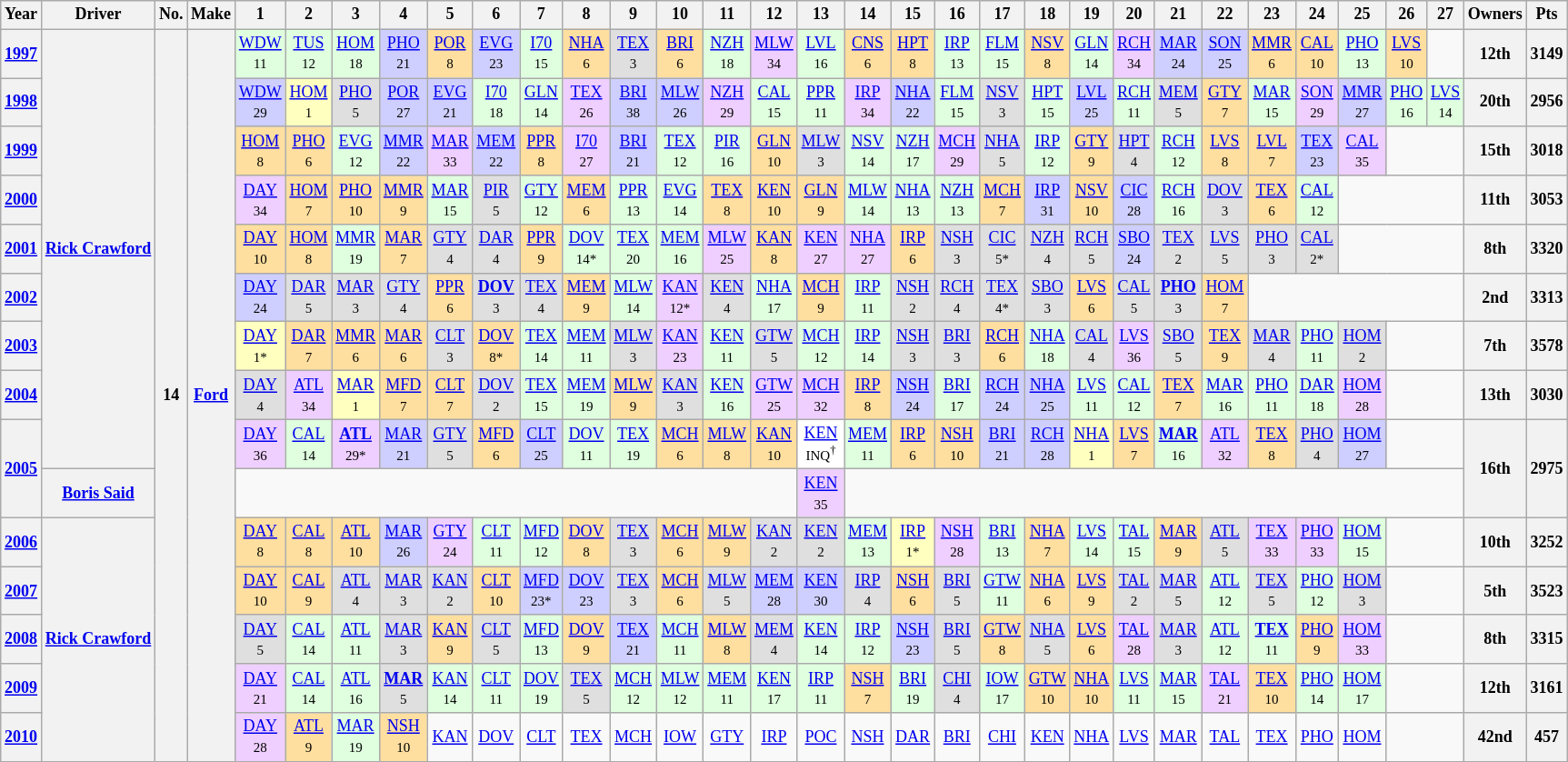<table class="wikitable" style="text-align:center; font-size:75%">
<tr>
<th>Year</th>
<th>Driver</th>
<th>No.</th>
<th>Make</th>
<th>1</th>
<th>2</th>
<th>3</th>
<th>4</th>
<th>5</th>
<th>6</th>
<th>7</th>
<th>8</th>
<th>9</th>
<th>10</th>
<th>11</th>
<th>12</th>
<th>13</th>
<th>14</th>
<th>15</th>
<th>16</th>
<th>17</th>
<th>18</th>
<th>19</th>
<th>20</th>
<th>21</th>
<th>22</th>
<th>23</th>
<th>24</th>
<th>25</th>
<th>26</th>
<th>27</th>
<th>Owners</th>
<th>Pts</th>
</tr>
<tr>
<th><a href='#'>1997</a></th>
<th rowspan=9><a href='#'>Rick Crawford</a></th>
<th rowspan=15>14</th>
<th rowspan=15><a href='#'>Ford</a></th>
<td style="background:#DFFFDF;"><a href='#'>WDW</a><br><small>11</small></td>
<td style="background:#DFFFDF;"><a href='#'>TUS</a><br><small>12</small></td>
<td style="background:#DFFFDF;"><a href='#'>HOM</a><br><small>18</small></td>
<td style="background:#CFCFFF;"><a href='#'>PHO</a><br><small>21</small></td>
<td style="background:#FFDF9F;"><a href='#'>POR</a><br><small>8</small></td>
<td style="background:#CFCFFF;"><a href='#'>EVG</a><br><small>23</small></td>
<td style="background:#DFFFDF;"><a href='#'>I70</a><br><small>15</small></td>
<td style="background:#FFDF9F;"><a href='#'>NHA</a><br><small>6</small></td>
<td style="background:#DFDFDF;"><a href='#'>TEX</a><br><small>3</small></td>
<td style="background:#FFDF9F;"><a href='#'>BRI</a><br><small>6</small></td>
<td style="background:#DFFFDF;"><a href='#'>NZH</a><br><small>18</small></td>
<td style="background:#EFCFFF;"><a href='#'>MLW</a><br><small>34</small></td>
<td style="background:#DFFFDF;"><a href='#'>LVL</a><br><small>16</small></td>
<td style="background:#FFDF9F;"><a href='#'>CNS</a><br><small>6</small></td>
<td style="background:#FFDF9F;"><a href='#'>HPT</a><br><small>8</small></td>
<td style="background:#DFFFDF;"><a href='#'>IRP</a><br><small>13</small></td>
<td style="background:#DFFFDF;"><a href='#'>FLM</a><br><small>15</small></td>
<td style="background:#FFDF9F;"><a href='#'>NSV</a><br><small>8</small></td>
<td style="background:#DFFFDF;"><a href='#'>GLN</a><br><small>14</small></td>
<td style="background:#EFCFFF;"><a href='#'>RCH</a><br><small>34</small></td>
<td style="background:#CFCFFF;"><a href='#'>MAR</a><br><small>24</small></td>
<td style="background:#CFCFFF;"><a href='#'>SON</a><br><small>25</small></td>
<td style="background:#FFDF9F;"><a href='#'>MMR</a><br><small>6</small></td>
<td style="background:#FFDF9F;"><a href='#'>CAL</a><br><small>10</small></td>
<td style="background:#DFFFDF;"><a href='#'>PHO</a><br><small>13</small></td>
<td style="background:#FFDF9F;"><a href='#'>LVS</a><br><small>10</small></td>
<td></td>
<th>12th</th>
<th>3149</th>
</tr>
<tr>
<th><a href='#'>1998</a></th>
<td style="background:#CFCFFF;"><a href='#'>WDW</a><br><small>29</small></td>
<td style="background:#FFFFBF;"><a href='#'>HOM</a><br><small>1</small></td>
<td style="background:#DFDFDF;"><a href='#'>PHO</a><br><small>5</small></td>
<td style="background:#CFCFFF;"><a href='#'>POR</a><br><small>27</small></td>
<td style="background:#CFCFFF;"><a href='#'>EVG</a><br><small>21</small></td>
<td style="background:#DFFFDF;"><a href='#'>I70</a><br><small>18</small></td>
<td style="background:#DFFFDF;"><a href='#'>GLN</a><br><small>14</small></td>
<td style="background:#EFCFFF;"><a href='#'>TEX</a><br><small>26</small></td>
<td style="background:#CFCFFF;"><a href='#'>BRI</a><br><small>38</small></td>
<td style="background:#CFCFFF;"><a href='#'>MLW</a><br><small>26</small></td>
<td style="background:#EFCFFF;"><a href='#'>NZH</a><br><small>29</small></td>
<td style="background:#DFFFDF;"><a href='#'>CAL</a><br><small>15</small></td>
<td style="background:#DFFFDF;"><a href='#'>PPR</a><br><small>11</small></td>
<td style="background:#EFCFFF;"><a href='#'>IRP</a><br><small>34</small></td>
<td style="background:#CFCFFF;"><a href='#'>NHA</a><br><small>22</small></td>
<td style="background:#DFFFDF;"><a href='#'>FLM</a><br><small>15</small></td>
<td style="background:#DFDFDF;"><a href='#'>NSV</a><br><small>3</small></td>
<td style="background:#DFFFDF;"><a href='#'>HPT</a><br><small>15</small></td>
<td style="background:#CFCFFF;"><a href='#'>LVL</a><br><small>25</small></td>
<td style="background:#DFFFDF;"><a href='#'>RCH</a><br><small>11</small></td>
<td style="background:#DFDFDF;"><a href='#'>MEM</a><br><small>5</small></td>
<td style="background:#FFDF9F;"><a href='#'>GTY</a><br><small>7</small></td>
<td style="background:#DFFFDF;"><a href='#'>MAR</a><br><small>15</small></td>
<td style="background:#EFCFFF;"><a href='#'>SON</a><br><small>29</small></td>
<td style="background:#CFCFFF;"><a href='#'>MMR</a><br><small>27</small></td>
<td style="background:#DFFFDF;"><a href='#'>PHO</a><br><small>16</small></td>
<td style="background:#DFFFDF;"><a href='#'>LVS</a><br><small>14</small></td>
<th>20th</th>
<th>2956</th>
</tr>
<tr>
<th><a href='#'>1999</a></th>
<td style="background:#FFDF9F;"><a href='#'>HOM</a><br><small>8</small></td>
<td style="background:#FFDF9F;"><a href='#'>PHO</a><br><small>6</small></td>
<td style="background:#DFFFDF;"><a href='#'>EVG</a><br><small>12</small></td>
<td style="background:#CFCFFF;"><a href='#'>MMR</a><br><small>22</small></td>
<td style="background:#EFCFFF;"><a href='#'>MAR</a><br><small>33</small></td>
<td style="background:#CFCFFF;"><a href='#'>MEM</a><br><small>22</small></td>
<td style="background:#FFDF9F;"><a href='#'>PPR</a><br><small>8</small></td>
<td style="background:#EFCFFF;"><a href='#'>I70</a><br><small>27</small></td>
<td style="background:#CFCFFF;"><a href='#'>BRI</a><br><small>21</small></td>
<td style="background:#DFFFDF;"><a href='#'>TEX</a><br><small>12</small></td>
<td style="background:#DFFFDF;"><a href='#'>PIR</a><br><small>16</small></td>
<td style="background:#FFDF9F;"><a href='#'>GLN</a><br><small>10</small></td>
<td style="background:#DFDFDF;"><a href='#'>MLW</a><br><small>3</small></td>
<td style="background:#DFFFDF;"><a href='#'>NSV</a><br><small>14</small></td>
<td style="background:#DFFFDF;"><a href='#'>NZH</a><br><small>17</small></td>
<td style="background:#EFCFFF;"><a href='#'>MCH</a><br><small>29</small></td>
<td style="background:#DFDFDF;"><a href='#'>NHA</a><br><small>5</small></td>
<td style="background:#DFFFDF;"><a href='#'>IRP</a><br><small>12</small></td>
<td style="background:#FFDF9F;"><a href='#'>GTY</a><br><small>9</small></td>
<td style="background:#DFDFDF;"><a href='#'>HPT</a><br><small>4</small></td>
<td style="background:#DFFFDF;"><a href='#'>RCH</a><br><small>12</small></td>
<td style="background:#FFDF9F;"><a href='#'>LVS</a><br><small>8</small></td>
<td style="background:#FFDF9F;"><a href='#'>LVL</a><br><small>7</small></td>
<td style="background:#CFCFFF;"><a href='#'>TEX</a><br><small>23</small></td>
<td style="background:#EFCFFF;"><a href='#'>CAL</a><br><small>35</small></td>
<td colspan=2></td>
<th>15th</th>
<th>3018</th>
</tr>
<tr>
<th><a href='#'>2000</a></th>
<td style="background:#EFCFFF;"><a href='#'>DAY</a><br><small>34</small></td>
<td style="background:#FFDF9F;"><a href='#'>HOM</a><br><small>7</small></td>
<td style="background:#FFDF9F;"><a href='#'>PHO</a><br><small>10</small></td>
<td style="background:#FFDF9F;"><a href='#'>MMR</a><br><small>9</small></td>
<td style="background:#DFFFDF;"><a href='#'>MAR</a><br><small>15</small></td>
<td style="background:#DFDFDF;"><a href='#'>PIR</a><br><small>5</small></td>
<td style="background:#DFFFDF;"><a href='#'>GTY</a><br><small>12</small></td>
<td style="background:#FFDF9F;"><a href='#'>MEM</a><br><small>6</small></td>
<td style="background:#DFFFDF;"><a href='#'>PPR</a><br><small>13</small></td>
<td style="background:#DFFFDF;"><a href='#'>EVG</a><br><small>14</small></td>
<td style="background:#FFDF9F;"><a href='#'>TEX</a><br><small>8</small></td>
<td style="background:#FFDF9F;"><a href='#'>KEN</a><br><small>10</small></td>
<td style="background:#FFDF9F;"><a href='#'>GLN</a><br><small>9</small></td>
<td style="background:#DFFFDF;"><a href='#'>MLW</a><br><small>14</small></td>
<td style="background:#DFFFDF;"><a href='#'>NHA</a><br><small>13</small></td>
<td style="background:#DFFFDF;"><a href='#'>NZH</a><br><small>13</small></td>
<td style="background:#FFDF9F;"><a href='#'>MCH</a><br><small>7</small></td>
<td style="background:#CFCFFF;"><a href='#'>IRP</a><br><small>31</small></td>
<td style="background:#FFDF9F;"><a href='#'>NSV</a><br><small>10</small></td>
<td style="background:#CFCFFF;"><a href='#'>CIC</a><br><small>28</small></td>
<td style="background:#DFFFDF;"><a href='#'>RCH</a><br><small>16</small></td>
<td style="background:#DFDFDF;"><a href='#'>DOV</a><br><small>3</small></td>
<td style="background:#FFDF9F;"><a href='#'>TEX</a><br><small>6</small></td>
<td style="background:#DFFFDF;"><a href='#'>CAL</a><br><small>12</small></td>
<td colspan=3></td>
<th>11th</th>
<th>3053</th>
</tr>
<tr>
<th><a href='#'>2001</a></th>
<td style="background:#FFDF9F;"><a href='#'>DAY</a><br><small>10</small></td>
<td style="background:#FFDF9F;"><a href='#'>HOM</a><br><small>8</small></td>
<td style="background:#DFFFDF;"><a href='#'>MMR</a><br><small>19</small></td>
<td style="background:#FFDF9F;"><a href='#'>MAR</a><br><small>7</small></td>
<td style="background:#DFDFDF;"><a href='#'>GTY</a><br><small>4</small></td>
<td style="background:#DFDFDF;"><a href='#'>DAR</a><br><small>4</small></td>
<td style="background:#FFDF9F;"><a href='#'>PPR</a><br><small>9</small></td>
<td style="background:#DFFFDF;"><a href='#'>DOV</a><br><small>14*</small></td>
<td style="background:#DFFFDF;"><a href='#'>TEX</a><br><small>20</small></td>
<td style="background:#DFFFDF;"><a href='#'>MEM</a><br><small>16</small></td>
<td style="background:#EFCFFF;"><a href='#'>MLW</a><br><small>25</small></td>
<td style="background:#FFDF9F;"><a href='#'>KAN</a><br><small>8</small></td>
<td style="background:#EFCFFF;"><a href='#'>KEN</a><br><small>27</small></td>
<td style="background:#EFCFFF;"><a href='#'>NHA</a><br><small>27</small></td>
<td style="background:#FFDF9F;"><a href='#'>IRP</a><br><small>6</small></td>
<td style="background:#DFDFDF;"><a href='#'>NSH</a><br><small>3</small></td>
<td style="background:#DFDFDF;"><a href='#'>CIC</a><br><small>5*</small></td>
<td style="background:#DFDFDF;"><a href='#'>NZH</a><br><small>4</small></td>
<td style="background:#DFDFDF;"><a href='#'>RCH</a><br><small>5</small></td>
<td style="background:#CFCFFF;"><a href='#'>SBO</a><br><small>24</small></td>
<td style="background:#DFDFDF;"><a href='#'>TEX</a><br><small>2</small></td>
<td style="background:#DFDFDF;"><a href='#'>LVS</a><br><small>5</small></td>
<td style="background:#DFDFDF;"><a href='#'>PHO</a><br><small>3</small></td>
<td style="background:#DFDFDF;"><a href='#'>CAL</a><br><small>2*</small></td>
<td colspan=3></td>
<th>8th</th>
<th>3320</th>
</tr>
<tr>
<th><a href='#'>2002</a></th>
<td style="background:#CFCFFF;"><a href='#'>DAY</a><br><small>24</small></td>
<td style="background:#DFDFDF;"><a href='#'>DAR</a><br><small>5</small></td>
<td style="background:#DFDFDF;"><a href='#'>MAR</a><br><small>3</small></td>
<td style="background:#DFDFDF;"><a href='#'>GTY</a><br><small>4</small></td>
<td style="background:#FFDF9F;"><a href='#'>PPR</a><br><small>6</small></td>
<td style="background:#DFDFDF;"><strong><a href='#'>DOV</a></strong><br><small>3</small></td>
<td style="background:#DFDFDF;"><a href='#'>TEX</a><br><small>4</small></td>
<td style="background:#FFDF9F;"><a href='#'>MEM</a><br><small>9</small></td>
<td style="background:#DFFFDF;"><a href='#'>MLW</a><br><small>14</small></td>
<td style="background:#EFCFFF;"><a href='#'>KAN</a><br><small>12*</small></td>
<td style="background:#DFDFDF;"><a href='#'>KEN</a><br><small>4</small></td>
<td style="background:#DFFFDF;"><a href='#'>NHA</a><br><small>17</small></td>
<td style="background:#FFDF9F;"><a href='#'>MCH</a><br><small>9</small></td>
<td style="background:#DFFFDF;"><a href='#'>IRP</a><br><small>11</small></td>
<td style="background:#DFDFDF;"><a href='#'>NSH</a><br><small>2</small></td>
<td style="background:#DFDFDF;"><a href='#'>RCH</a><br><small>4</small></td>
<td style="background:#DFDFDF;"><a href='#'>TEX</a><br><small>4*</small></td>
<td style="background:#DFDFDF;"><a href='#'>SBO</a><br><small>3</small></td>
<td style="background:#FFDF9F;"><a href='#'>LVS</a><br><small>6</small></td>
<td style="background:#DFDFDF;"><a href='#'>CAL</a><br><small>5</small></td>
<td style="background:#DFDFDF;"><strong><a href='#'>PHO</a></strong><br><small>3</small></td>
<td style="background:#FFDF9F;"><a href='#'>HOM</a><br><small>7</small></td>
<td colspan=5></td>
<th>2nd</th>
<th>3313</th>
</tr>
<tr>
<th><a href='#'>2003</a></th>
<td style="background:#FFFFBF;"><a href='#'>DAY</a><br><small>1*</small></td>
<td style="background:#FFDF9F;"><a href='#'>DAR</a><br><small>7</small></td>
<td style="background:#FFDF9F;"><a href='#'>MMR</a><br><small>6</small></td>
<td style="background:#FFDF9F;"><a href='#'>MAR</a><br><small>6</small></td>
<td style="background:#DFDFDF;"><a href='#'>CLT</a><br><small>3</small></td>
<td style="background:#FFDF9F;"><a href='#'>DOV</a><br><small>8*</small></td>
<td style="background:#DFFFDF;"><a href='#'>TEX</a><br><small>14</small></td>
<td style="background:#DFFFDF;"><a href='#'>MEM</a><br><small>11</small></td>
<td style="background:#DFDFDF;"><a href='#'>MLW</a><br><small>3</small></td>
<td style="background:#EFCFFF;"><a href='#'>KAN</a><br><small>23</small></td>
<td style="background:#DFFFDF;"><a href='#'>KEN</a><br><small>11</small></td>
<td style="background:#DFDFDF;"><a href='#'>GTW</a><br><small>5</small></td>
<td style="background:#DFFFDF;"><a href='#'>MCH</a><br><small>12</small></td>
<td style="background:#DFFFDF;"><a href='#'>IRP</a><br><small>14</small></td>
<td style="background:#DFDFDF;"><a href='#'>NSH</a><br><small>3</small></td>
<td style="background:#DFDFDF;"><a href='#'>BRI</a><br><small>3</small></td>
<td style="background:#FFDF9F;"><a href='#'>RCH</a><br><small>6</small></td>
<td style="background:#DFFFDF;"><a href='#'>NHA</a><br><small>18</small></td>
<td style="background:#DFDFDF;"><a href='#'>CAL</a><br><small>4</small></td>
<td style="background:#EFCFFF;"><a href='#'>LVS</a><br><small>36</small></td>
<td style="background:#DFDFDF;"><a href='#'>SBO</a><br><small>5</small></td>
<td style="background:#FFDF9F;"><a href='#'>TEX</a><br><small>9</small></td>
<td style="background:#DFDFDF;"><a href='#'>MAR</a><br><small>4</small></td>
<td style="background:#DFFFDF;"><a href='#'>PHO</a><br><small>11</small></td>
<td style="background:#DFDFDF;"><a href='#'>HOM</a><br><small>2</small></td>
<td colspan=2></td>
<th>7th</th>
<th>3578</th>
</tr>
<tr>
<th><a href='#'>2004</a></th>
<td style="background:#DFDFDF;"><a href='#'>DAY</a><br><small>4</small></td>
<td style="background:#EFCFFF;"><a href='#'>ATL</a><br><small>34</small></td>
<td style="background:#FFFFBF;"><a href='#'>MAR</a><br><small>1</small></td>
<td style="background:#FFDF9F;"><a href='#'>MFD</a><br><small>7</small></td>
<td style="background:#FFDF9F;"><a href='#'>CLT</a><br><small>7</small></td>
<td style="background:#DFDFDF;"><a href='#'>DOV</a><br><small>2</small></td>
<td style="background:#DFFFDF;"><a href='#'>TEX</a><br><small>15</small></td>
<td style="background:#DFFFDF;"><a href='#'>MEM</a><br><small>19</small></td>
<td style="background:#FFDF9F;"><a href='#'>MLW</a><br><small>9</small></td>
<td style="background:#DFDFDF;"><a href='#'>KAN</a><br><small>3</small></td>
<td style="background:#DFFFDF;"><a href='#'>KEN</a><br><small>16</small></td>
<td style="background:#EFCFFF;"><a href='#'>GTW</a><br><small>25</small></td>
<td style="background:#EFCFFF;"><a href='#'>MCH</a><br><small>32</small></td>
<td style="background:#FFDF9F;"><a href='#'>IRP</a><br><small>8</small></td>
<td style="background:#CFCFFF;"><a href='#'>NSH</a><br><small>24</small></td>
<td style="background:#DFFFDF;"><a href='#'>BRI</a><br><small>17</small></td>
<td style="background:#CFCFFF;"><a href='#'>RCH</a><br><small>24</small></td>
<td style="background:#CFCFFF;"><a href='#'>NHA</a><br><small>25</small></td>
<td style="background:#DFFFDF;"><a href='#'>LVS</a><br><small>11</small></td>
<td style="background:#DFFFDF;"><a href='#'>CAL</a><br><small>12</small></td>
<td style="background:#FFDF9F;"><a href='#'>TEX</a><br><small>7</small></td>
<td style="background:#DFFFDF;"><a href='#'>MAR</a><br><small>16</small></td>
<td style="background:#DFFFDF;"><a href='#'>PHO</a><br><small>11</small></td>
<td style="background:#DFFFDF;"><a href='#'>DAR</a><br><small>18</small></td>
<td style="background:#EFCFFF;"><a href='#'>HOM</a><br><small>28</small></td>
<td colspan=2></td>
<th>13th</th>
<th>3030</th>
</tr>
<tr>
<th rowspan=2><a href='#'>2005</a></th>
<td style="background:#EFCFFF;"><a href='#'>DAY</a><br><small>36</small></td>
<td style="background:#DFFFDF;"><a href='#'>CAL</a><br><small>14</small></td>
<td style="background:#EFCFFF;"><strong><a href='#'>ATL</a></strong><br><small>29*</small></td>
<td style="background:#CFCFFF;"><a href='#'>MAR</a><br><small>21</small></td>
<td style="background:#DFDFDF;"><a href='#'>GTY</a><br><small>5</small></td>
<td style="background:#FFDF9F;"><a href='#'>MFD</a><br><small>6</small></td>
<td style="background:#CFCFFF;"><a href='#'>CLT</a><br><small>25</small></td>
<td style="background:#DFFFDF;"><a href='#'>DOV</a><br><small>11</small></td>
<td style="background:#DFFFDF;"><a href='#'>TEX</a><br><small>19</small></td>
<td style="background:#FFDF9F;"><a href='#'>MCH</a><br><small>6</small></td>
<td style="background:#FFDF9F;"><a href='#'>MLW</a><br><small>8</small></td>
<td style="background:#FFDF9F;"><a href='#'>KAN</a><br><small>10</small></td>
<td style="background:#FFFFFF;"><a href='#'>KEN</a><br><small>INQ<sup>†</sup></small></td>
<td style="background:#DFFFDF;"><a href='#'>MEM</a><br><small>11</small></td>
<td style="background:#FFDF9F;"><a href='#'>IRP</a><br><small>6</small></td>
<td style="background:#FFDF9F;"><a href='#'>NSH</a><br><small>10</small></td>
<td style="background:#CFCFFF;"><a href='#'>BRI</a><br><small>21</small></td>
<td style="background:#CFCFFF;"><a href='#'>RCH</a><br><small>28</small></td>
<td style="background:#FFFFBF;"><a href='#'>NHA</a><br><small>1</small></td>
<td style="background:#FFDF9F;"><a href='#'>LVS</a><br><small>7</small></td>
<td style="background:#DFFFDF;"><strong><a href='#'>MAR</a></strong><br><small>16</small></td>
<td style="background:#EFCFFF;"><a href='#'>ATL</a><br><small>32</small></td>
<td style="background:#FFDF9F;"><a href='#'>TEX</a><br><small>8</small></td>
<td style="background:#DFDFDF;"><a href='#'>PHO</a><br><small>4</small></td>
<td style="background:#CFCFFF;"><a href='#'>HOM</a><br><small>27</small></td>
<td colspan=2></td>
<th rowspan=2>16th</th>
<th rowspan=2>2975</th>
</tr>
<tr>
<th><a href='#'>Boris Said</a></th>
<td colspan=12></td>
<td style="background:#EFCFFF;"><a href='#'>KEN</a><br><small>35</small></td>
<td colspan=14></td>
</tr>
<tr>
<th><a href='#'>2006</a></th>
<th rowspan=5><a href='#'>Rick Crawford</a></th>
<td style="background:#FFDF9F;"><a href='#'>DAY</a><br><small>8</small></td>
<td style="background:#FFDF9F;"><a href='#'>CAL</a><br><small>8</small></td>
<td style="background:#FFDF9F;"><a href='#'>ATL</a><br><small>10</small></td>
<td style="background:#CFCFFF;"><a href='#'>MAR</a><br><small>26</small></td>
<td style="background:#EFCFFF;"><a href='#'>GTY</a><br><small>24</small></td>
<td style="background:#DFFFDF;"><a href='#'>CLT</a><br><small>11</small></td>
<td style="background:#DFFFDF;"><a href='#'>MFD</a><br><small>12</small></td>
<td style="background:#FFDF9F;"><a href='#'>DOV</a><br><small>8</small></td>
<td style="background:#DFDFDF;"><a href='#'>TEX</a><br><small>3</small></td>
<td style="background:#FFDF9F;"><a href='#'>MCH</a><br><small>6</small></td>
<td style="background:#FFDF9F;"><a href='#'>MLW</a><br><small>9</small></td>
<td style="background:#DFDFDF;"><a href='#'>KAN</a><br><small>2</small></td>
<td style="background:#DFDFDF;"><a href='#'>KEN</a><br><small>2</small></td>
<td style="background:#DFFFDF;"><a href='#'>MEM</a><br><small>13</small></td>
<td style="background:#FFFFBF;"><a href='#'>IRP</a><br><small>1*</small></td>
<td style="background:#EFCFFF;"><a href='#'>NSH</a><br><small>28</small></td>
<td style="background:#DFFFDF;"><a href='#'>BRI</a><br><small>13</small></td>
<td style="background:#FFDF9F;"><a href='#'>NHA</a><br><small>7</small></td>
<td style="background:#DFFFDF;"><a href='#'>LVS</a><br><small>14</small></td>
<td style="background:#DFFFDF;"><a href='#'>TAL</a><br><small>15</small></td>
<td style="background:#FFDF9F;"><a href='#'>MAR</a><br><small>9</small></td>
<td style="background:#DFDFDF;"><a href='#'>ATL</a><br><small>5</small></td>
<td style="background:#EFCFFF;"><a href='#'>TEX</a><br><small>33</small></td>
<td style="background:#EFCFFF;"><a href='#'>PHO</a><br><small>33</small></td>
<td style="background:#DFFFDF;"><a href='#'>HOM</a><br><small>15</small></td>
<td colspan=2></td>
<th>10th</th>
<th>3252</th>
</tr>
<tr>
<th><a href='#'>2007</a></th>
<td style="background:#FFDF9F;"><a href='#'>DAY</a><br><small>10</small></td>
<td style="background:#FFDF9F;"><a href='#'>CAL</a><br><small>9</small></td>
<td style="background:#DFDFDF;"><a href='#'>ATL</a><br><small>4</small></td>
<td style="background:#DFDFDF;"><a href='#'>MAR</a><br><small>3</small></td>
<td style="background:#DFDFDF;"><a href='#'>KAN</a><br><small>2</small></td>
<td style="background:#FFDF9F;"><a href='#'>CLT</a><br><small>10</small></td>
<td style="background:#CFCFFF;"><a href='#'>MFD</a><br><small>23*</small></td>
<td style="background:#CFCFFF;"><a href='#'>DOV</a><br><small>23</small></td>
<td style="background:#DFDFDF;"><a href='#'>TEX</a><br><small>3</small></td>
<td style="background:#FFDF9F;"><a href='#'>MCH</a><br><small>6</small></td>
<td style="background:#DFDFDF;"><a href='#'>MLW</a><br><small>5</small></td>
<td style="background:#CFCFFF;"><a href='#'>MEM</a><br><small>28</small></td>
<td style="background:#CFCFFF;"><a href='#'>KEN</a><br><small>30</small></td>
<td style="background:#DFDFDF;"><a href='#'>IRP</a><br><small>4</small></td>
<td style="background:#FFDF9F;"><a href='#'>NSH</a><br><small>6</small></td>
<td style="background:#DFDFDF;"><a href='#'>BRI</a><br><small>5</small></td>
<td style="background:#DFFFDF;"><a href='#'>GTW</a><br><small>11</small></td>
<td style="background:#FFDF9F;"><a href='#'>NHA</a><br><small>6</small></td>
<td style="background:#FFDF9F;"><a href='#'>LVS</a><br><small>9</small></td>
<td style="background:#DFDFDF;"><a href='#'>TAL</a><br><small>2</small></td>
<td style="background:#DFDFDF;"><a href='#'>MAR</a><br><small>5</small></td>
<td style="background:#DFFFDF;"><a href='#'>ATL</a><br><small>12</small></td>
<td style="background:#DFDFDF;"><a href='#'>TEX</a><br><small>5</small></td>
<td style="background:#DFFFDF;"><a href='#'>PHO</a><br><small>12</small></td>
<td style="background:#DFDFDF;"><a href='#'>HOM</a><br><small>3</small></td>
<td colspan=2></td>
<th>5th</th>
<th>3523</th>
</tr>
<tr>
<th><a href='#'>2008</a></th>
<td style="background:#DFDFDF;"><a href='#'>DAY</a><br><small>5</small></td>
<td style="background:#DFFFDF;"><a href='#'>CAL</a><br><small>14</small></td>
<td style="background:#DFFFDF;"><a href='#'>ATL</a><br><small>11</small></td>
<td style="background:#DFDFDF;"><a href='#'>MAR</a><br><small>3</small></td>
<td style="background:#FFDF9F;"><a href='#'>KAN</a><br><small>9</small></td>
<td style="background:#DFDFDF;"><a href='#'>CLT</a><br><small>5</small></td>
<td style="background:#DFFFDF;"><a href='#'>MFD</a><br><small>13</small></td>
<td style="background:#FFDF9F;"><a href='#'>DOV</a><br><small>9</small></td>
<td style="background:#CFCFFF;"><a href='#'>TEX</a><br><small>21</small></td>
<td style="background:#DFFFDF;"><a href='#'>MCH</a><br><small>11</small></td>
<td style="background:#FFDF9F;"><a href='#'>MLW</a><br><small>8</small></td>
<td style="background:#DFDFDF;"><a href='#'>MEM</a><br><small>4</small></td>
<td style="background:#DFFFDF;"><a href='#'>KEN</a><br><small>14</small></td>
<td style="background:#DFFFDF;"><a href='#'>IRP</a><br><small>12</small></td>
<td style="background:#CFCFFF;"><a href='#'>NSH</a><br><small>23</small></td>
<td style="background:#DFDFDF;"><a href='#'>BRI</a><br><small>5</small></td>
<td style="background:#FFDF9F;"><a href='#'>GTW</a><br><small>8</small></td>
<td style="background:#DFDFDF;"><a href='#'>NHA</a><br><small>5</small></td>
<td style="background:#FFDF9F;"><a href='#'>LVS</a><br><small>6</small></td>
<td style="background:#EFCFFF;"><a href='#'>TAL</a><br><small>28</small></td>
<td style="background:#DFDFDF;"><a href='#'>MAR</a><br><small>3</small></td>
<td style="background:#DFFFDF;"><a href='#'>ATL</a><br><small>12</small></td>
<td style="background:#DFFFDF;"><strong><a href='#'>TEX</a></strong><br><small>11</small></td>
<td style="background:#FFDF9F;"><a href='#'>PHO</a><br><small>9</small></td>
<td style="background:#EFCFFF;"><a href='#'>HOM</a><br><small>33</small></td>
<td colspan=2></td>
<th>8th</th>
<th>3315</th>
</tr>
<tr>
<th><a href='#'>2009</a></th>
<td style="background:#EFCFFF;"><a href='#'>DAY</a><br><small>21</small></td>
<td style="background:#DFFFDF;"><a href='#'>CAL</a><br><small>14</small></td>
<td style="background:#DFFFDF;"><a href='#'>ATL</a><br><small>16</small></td>
<td style="background:#DFDFDF;"><strong><a href='#'>MAR</a></strong><br><small>5</small></td>
<td style="background:#DFFFDF;"><a href='#'>KAN</a><br><small>14</small></td>
<td style="background:#DFFFDF;"><a href='#'>CLT</a><br><small>11</small></td>
<td style="background:#DFFFDF;"><a href='#'>DOV</a><br><small>19</small></td>
<td style="background:#DFDFDF;"><a href='#'>TEX</a><br><small>5</small></td>
<td style="background:#DFFFDF;"><a href='#'>MCH</a><br><small>12</small></td>
<td style="background:#DFFFDF;"><a href='#'>MLW</a><br><small>12</small></td>
<td style="background:#DFFFDF;"><a href='#'>MEM</a><br><small>11</small></td>
<td style="background:#DFFFDF;"><a href='#'>KEN</a><br><small>17</small></td>
<td style="background:#DFFFDF;"><a href='#'>IRP</a><br><small>11</small></td>
<td style="background:#FFDF9F;"><a href='#'>NSH</a><br><small>7</small></td>
<td style="background:#DFFFDF;"><a href='#'>BRI</a><br><small>19</small></td>
<td style="background:#DFDFDF;"><a href='#'>CHI</a><br><small>4</small></td>
<td style="background:#DFFFDF;"><a href='#'>IOW</a><br><small>17</small></td>
<td style="background:#FFDF9F;"><a href='#'>GTW</a><br><small>10</small></td>
<td style="background:#FFDF9F;"><a href='#'>NHA</a><br><small>10</small></td>
<td style="background:#DFFFDF;"><a href='#'>LVS</a><br><small>11</small></td>
<td style="background:#DFFFDF;"><a href='#'>MAR</a><br><small>15</small></td>
<td style="background:#EFCFFF;"><a href='#'>TAL</a><br><small>21</small></td>
<td style="background:#FFDF9F;"><a href='#'>TEX</a><br><small>10</small></td>
<td style="background:#DFFFDF;"><a href='#'>PHO</a><br><small>14</small></td>
<td style="background:#DFFFDF;"><a href='#'>HOM</a><br><small>17</small></td>
<td colspan=2></td>
<th>12th</th>
<th>3161</th>
</tr>
<tr>
<th><a href='#'>2010</a></th>
<td style="background:#EFCFFF;"><a href='#'>DAY</a><br><small>28</small></td>
<td style="background:#FFDF9F;"><a href='#'>ATL</a><br><small>9</small></td>
<td style="background:#DFFFDF;"><a href='#'>MAR</a><br><small>19</small></td>
<td style="background:#FFDF9F;"><a href='#'>NSH</a><br><small>10</small></td>
<td><a href='#'>KAN</a></td>
<td><a href='#'>DOV</a></td>
<td><a href='#'>CLT</a></td>
<td><a href='#'>TEX</a></td>
<td><a href='#'>MCH</a></td>
<td><a href='#'>IOW</a></td>
<td><a href='#'>GTY</a></td>
<td><a href='#'>IRP</a></td>
<td><a href='#'>POC</a></td>
<td><a href='#'>NSH</a></td>
<td><a href='#'>DAR</a></td>
<td><a href='#'>BRI</a></td>
<td><a href='#'>CHI</a></td>
<td><a href='#'>KEN</a></td>
<td><a href='#'>NHA</a></td>
<td><a href='#'>LVS</a></td>
<td><a href='#'>MAR</a></td>
<td><a href='#'>TAL</a></td>
<td><a href='#'>TEX</a></td>
<td><a href='#'>PHO</a></td>
<td><a href='#'>HOM</a></td>
<td colspan=2></td>
<th>42nd</th>
<th>457</th>
</tr>
</table>
